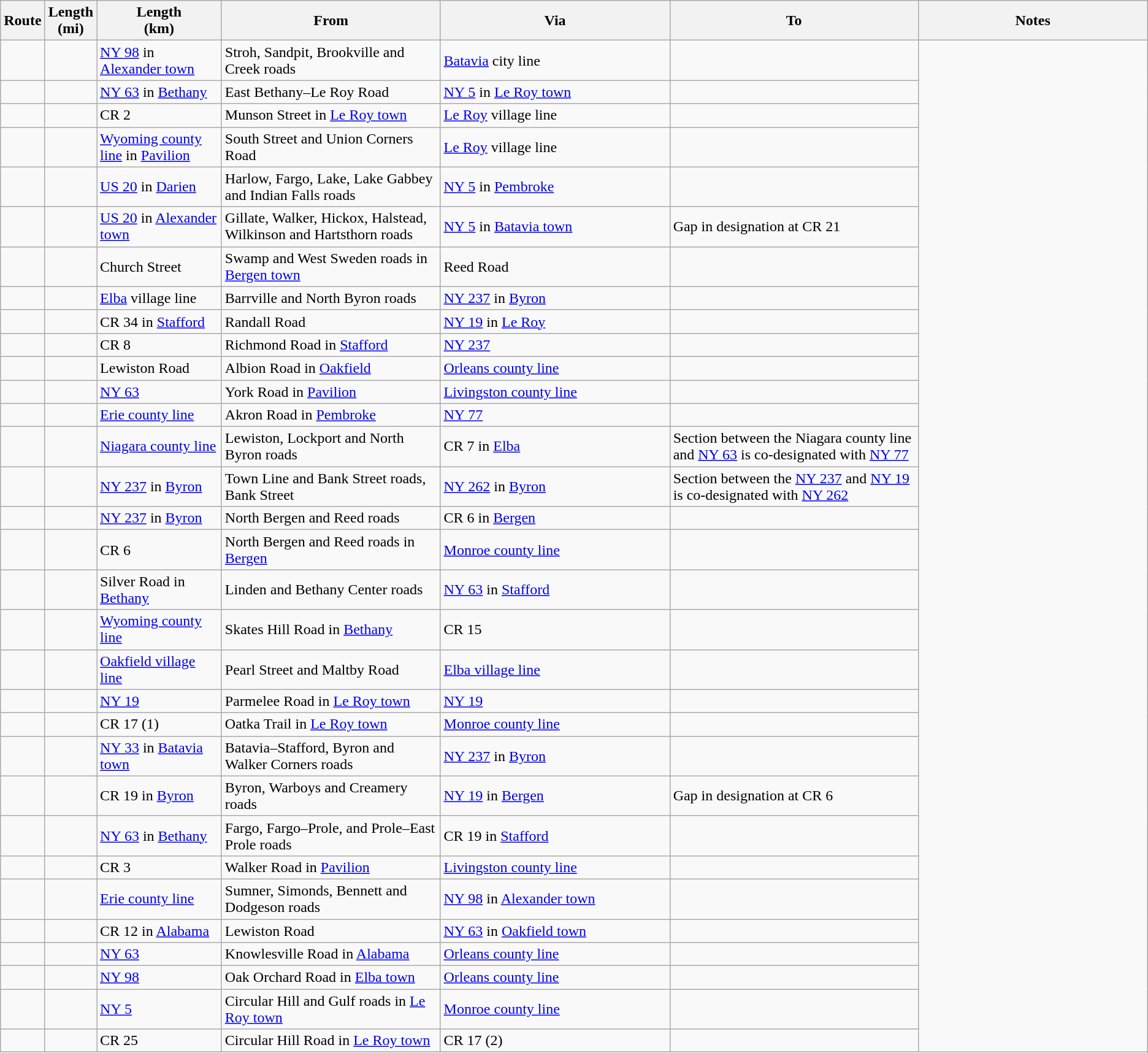<table class="wikitable sortable">
<tr>
<th>Route</th>
<th>Length<br>(mi)</th>
<th>Length<br>(km)</th>
<th class="unsortable">From</th>
<th class="unsortable" width="20%">Via</th>
<th class="unsortable">To</th>
<th class="unsortable" width="20%">Notes</th>
</tr>
<tr>
<td id="1"></td>
<td></td>
<td><a href='#'>NY 98</a> in <a href='#'>Alexander town</a></td>
<td>Stroh, Sandpit, Brookville and Creek roads</td>
<td><a href='#'>Batavia</a> city line</td>
<td></td>
</tr>
<tr>
<td id="2"></td>
<td></td>
<td><a href='#'>NY 63</a> in <a href='#'>Bethany</a></td>
<td>East Bethany–Le Roy Road</td>
<td><a href='#'>NY 5</a> in <a href='#'>Le Roy town</a></td>
<td></td>
</tr>
<tr>
<td id="2A"></td>
<td></td>
<td>CR 2</td>
<td>Munson Street in <a href='#'>Le Roy town</a></td>
<td><a href='#'>Le Roy</a> village line</td>
<td></td>
</tr>
<tr>
<td id="3"></td>
<td></td>
<td><a href='#'>Wyoming county line</a> in <a href='#'>Pavilion</a></td>
<td>South Street and Union Corners Road</td>
<td><a href='#'>Le Roy</a> village line</td>
<td></td>
</tr>
<tr>
<td id="4"></td>
<td></td>
<td><a href='#'>US 20</a> in <a href='#'>Darien</a></td>
<td>Harlow, Fargo, Lake, Lake Gabbey and Indian Falls roads</td>
<td><a href='#'>NY 5</a> in <a href='#'>Pembroke</a></td>
<td></td>
</tr>
<tr>
<td id="5"></td>
<td></td>
<td><a href='#'>US 20</a> in <a href='#'>Alexander town</a></td>
<td>Gillate, Walker, Hickox, Halstead, Wilkinson and Hartsthorn roads</td>
<td><a href='#'>NY 5</a> in <a href='#'>Batavia town</a></td>
<td>Gap in designation at CR 21</td>
</tr>
<tr>
<td id="6"></td>
<td></td>
<td>Church Street</td>
<td>Swamp and West Sweden roads in <a href='#'>Bergen town</a></td>
<td>Reed Road</td>
<td></td>
</tr>
<tr>
<td id="7"></td>
<td></td>
<td><a href='#'>Elba</a> village line</td>
<td>Barrville and North Byron roads</td>
<td><a href='#'>NY 237</a> in <a href='#'>Byron</a></td>
<td></td>
</tr>
<tr>
<td id="8"></td>
<td></td>
<td>CR 34 in <a href='#'>Stafford</a></td>
<td>Randall Road</td>
<td><a href='#'>NY 19</a> in <a href='#'>Le Roy</a></td>
<td></td>
</tr>
<tr>
<td id="8A"></td>
<td></td>
<td>CR 8</td>
<td>Richmond Road in <a href='#'>Stafford</a></td>
<td><a href='#'>NY 237</a></td>
<td></td>
</tr>
<tr>
<td id="9"></td>
<td></td>
<td>Lewiston Road</td>
<td>Albion Road in <a href='#'>Oakfield</a></td>
<td><a href='#'>Orleans county line</a></td>
<td></td>
</tr>
<tr>
<td id="10"></td>
<td></td>
<td><a href='#'>NY 63</a></td>
<td>York Road in <a href='#'>Pavilion</a></td>
<td><a href='#'>Livingston county line</a></td>
<td></td>
</tr>
<tr>
<td id="11"></td>
<td></td>
<td><a href='#'>Erie county line</a></td>
<td>Akron Road in <a href='#'>Pembroke</a></td>
<td><a href='#'>NY 77</a></td>
<td></td>
</tr>
<tr>
<td id="12"></td>
<td></td>
<td><a href='#'>Niagara county line</a></td>
<td>Lewiston, Lockport and North Byron roads</td>
<td>CR 7 in <a href='#'>Elba</a></td>
<td>Section between the Niagara county line and <a href='#'>NY 63</a> is co-designated with <a href='#'>NY 77</a></td>
</tr>
<tr>
<td id="13"></td>
<td></td>
<td><a href='#'>NY 237</a> in <a href='#'>Byron</a></td>
<td>Town Line and Bank Street roads, Bank Street</td>
<td><a href='#'>NY 262</a> in <a href='#'>Byron</a></td>
<td>Section between the <a href='#'>NY 237</a> and <a href='#'>NY 19</a> is co-designated with <a href='#'>NY 262</a></td>
</tr>
<tr>
<td id="14-1"></td>
<td></td>
<td><a href='#'>NY 237</a> in <a href='#'>Byron</a></td>
<td>North Bergen and Reed roads</td>
<td>CR 6 in <a href='#'>Bergen</a></td>
<td></td>
</tr>
<tr>
<td id="14-2"></td>
<td></td>
<td>CR 6</td>
<td>North Bergen and Reed roads in <a href='#'>Bergen</a></td>
<td><a href='#'>Monroe county line</a></td>
<td></td>
</tr>
<tr>
<td id="15"></td>
<td></td>
<td>Silver Road in <a href='#'>Bethany</a></td>
<td>Linden and Bethany Center roads</td>
<td><a href='#'>NY 63</a> in <a href='#'>Stafford</a></td>
<td></td>
</tr>
<tr>
<td id="15A"></td>
<td></td>
<td><a href='#'>Wyoming county line</a></td>
<td>Skates Hill Road in <a href='#'>Bethany</a></td>
<td>CR 15</td>
<td></td>
</tr>
<tr>
<td id="16"></td>
<td></td>
<td><a href='#'>Oakfield village line</a></td>
<td>Pearl Street and Maltby Road</td>
<td><a href='#'>Elba village line</a></td>
<td></td>
</tr>
<tr>
<td id="17-1"></td>
<td></td>
<td><a href='#'>NY 19</a></td>
<td>Parmelee Road in <a href='#'>Le Roy town</a></td>
<td><a href='#'>NY 19</a></td>
<td></td>
</tr>
<tr>
<td id="17-2"></td>
<td></td>
<td>CR 17 (1)</td>
<td>Oatka Trail in <a href='#'>Le Roy town</a></td>
<td><a href='#'>Monroe county line</a></td>
<td></td>
</tr>
<tr>
<td id="19"></td>
<td></td>
<td><a href='#'>NY 33</a> in <a href='#'>Batavia town</a></td>
<td>Batavia–Stafford, Byron and Walker Corners roads</td>
<td><a href='#'>NY 237</a> in <a href='#'>Byron</a></td>
<td></td>
</tr>
<tr>
<td id="19A"></td>
<td></td>
<td>CR 19 in <a href='#'>Byron</a></td>
<td>Byron, Warboys and Creamery roads</td>
<td><a href='#'>NY 19</a> in <a href='#'>Bergen</a></td>
<td>Gap in designation at CR 6</td>
</tr>
<tr>
<td id="19B"></td>
<td></td>
<td><a href='#'>NY 63</a> in <a href='#'>Bethany</a></td>
<td>Fargo, Fargo–Prole, and Prole–East Prole roads</td>
<td>CR 19 in <a href='#'>Stafford</a></td>
<td></td>
</tr>
<tr>
<td id="20"></td>
<td></td>
<td>CR 3</td>
<td>Walker Road in <a href='#'>Pavilion</a></td>
<td><a href='#'>Livingston county line</a></td>
<td></td>
</tr>
<tr>
<td id="21"></td>
<td></td>
<td><a href='#'>Erie county line</a></td>
<td>Sumner, Simonds, Bennett and Dodgeson roads</td>
<td><a href='#'>NY 98</a> in <a href='#'>Alexander town</a></td>
<td></td>
</tr>
<tr>
<td id="22"></td>
<td></td>
<td>CR 12 in <a href='#'>Alabama</a></td>
<td>Lewiston Road</td>
<td><a href='#'>NY 63</a> in <a href='#'>Oakfield town</a></td>
<td></td>
</tr>
<tr>
<td id="23"></td>
<td></td>
<td><a href='#'>NY 63</a></td>
<td>Knowlesville Road in <a href='#'>Alabama</a></td>
<td><a href='#'>Orleans county line</a></td>
<td></td>
</tr>
<tr>
<td id="24"></td>
<td></td>
<td><a href='#'>NY 98</a></td>
<td>Oak Orchard Road in <a href='#'>Elba town</a></td>
<td><a href='#'>Orleans county line</a></td>
<td></td>
</tr>
<tr>
<td id="25"></td>
<td></td>
<td><a href='#'>NY 5</a></td>
<td>Circular Hill and Gulf roads in <a href='#'>Le Roy town</a></td>
<td><a href='#'>Monroe county line</a></td>
<td></td>
</tr>
<tr>
<td id="25A"></td>
<td></td>
<td>CR 25</td>
<td>Circular Hill Road in <a href='#'>Le Roy town</a></td>
<td>CR 17 (2)</td>
<td></td>
</tr>
<tr>
</tr>
</table>
